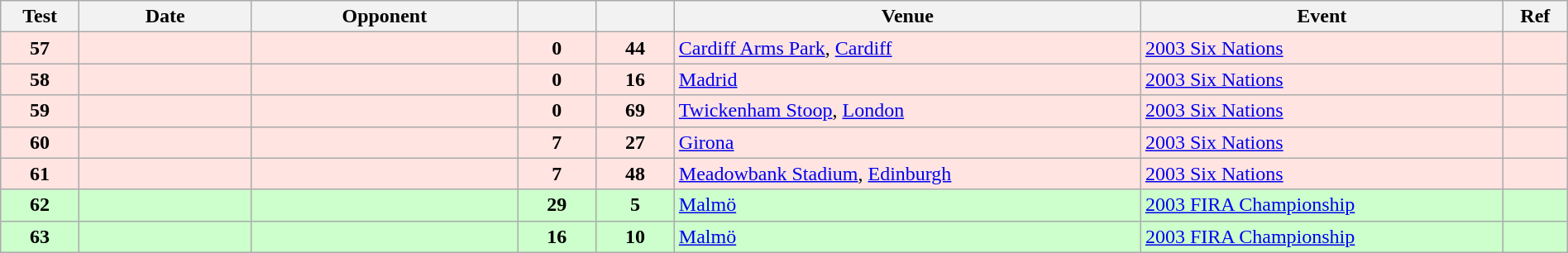<table class="wikitable sortable" style="width:100%">
<tr>
<th style="width:5%">Test</th>
<th style="width:11%">Date</th>
<th style="width:17%">Opponent</th>
<th style="width:5%"></th>
<th style="width:5%"></th>
<th>Venue</th>
<th>Event</th>
<th>Ref</th>
</tr>
<tr bgcolor="FFE4E1">
<td align="center"><strong>57</strong></td>
<td></td>
<td></td>
<td align="center"><strong>0</strong></td>
<td align="center"><strong>44</strong></td>
<td><a href='#'>Cardiff Arms Park</a>, <a href='#'>Cardiff</a></td>
<td><a href='#'>2003 Six Nations</a></td>
<td></td>
</tr>
<tr bgcolor="FFE4E1">
<td align="center"><strong>58</strong></td>
<td></td>
<td></td>
<td align="center"><strong>0</strong></td>
<td align="center"><strong>16</strong></td>
<td><a href='#'>Madrid</a></td>
<td><a href='#'>2003 Six Nations</a></td>
<td></td>
</tr>
<tr bgcolor="FFE4E1">
<td align="center"><strong>59</strong></td>
<td></td>
<td></td>
<td align="center"><strong>0</strong></td>
<td align="center"><strong>69</strong></td>
<td><a href='#'>Twickenham Stoop</a>, <a href='#'>London</a></td>
<td><a href='#'>2003 Six Nations</a></td>
<td></td>
</tr>
<tr bgcolor="FFE4E1">
<td align="center"><strong>60</strong></td>
<td></td>
<td></td>
<td align="center"><strong>7</strong></td>
<td align="center"><strong>27</strong></td>
<td><a href='#'>Girona</a></td>
<td><a href='#'>2003 Six Nations</a></td>
<td></td>
</tr>
<tr bgcolor="FFE4E1">
<td align="center"><strong>61</strong></td>
<td></td>
<td></td>
<td align="center"><strong>7</strong></td>
<td align="center"><strong>48</strong></td>
<td><a href='#'>Meadowbank Stadium</a>, <a href='#'>Edinburgh</a></td>
<td><a href='#'>2003 Six Nations</a></td>
<td></td>
</tr>
<tr bgcolor="#ccffcc">
<td align="center"><strong>62</strong></td>
<td></td>
<td></td>
<td align="center"><strong>29</strong></td>
<td align="center"><strong>5</strong></td>
<td><a href='#'>Malmö</a></td>
<td><a href='#'>2003 FIRA Championship</a></td>
<td></td>
</tr>
<tr bgcolor="#ccffcc">
<td align="center"><strong>63</strong></td>
<td></td>
<td></td>
<td align="center"><strong>16</strong></td>
<td align="center"><strong>10</strong></td>
<td><a href='#'>Malmö</a></td>
<td><a href='#'>2003 FIRA Championship</a></td>
<td></td>
</tr>
</table>
